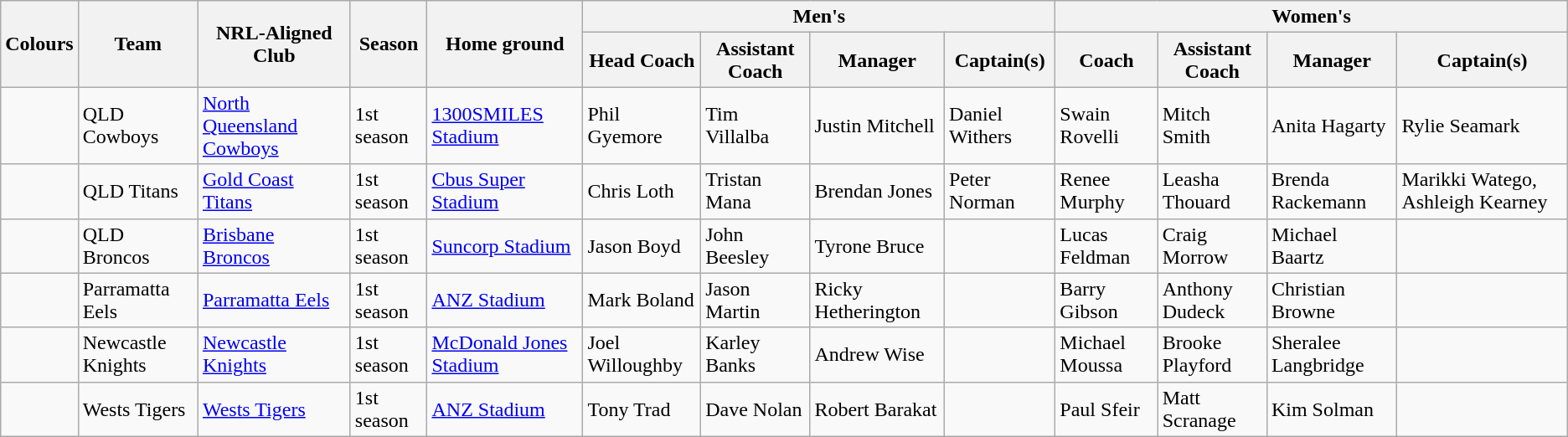<table class="wikitable">
<tr>
<th rowspan="2">Colours</th>
<th rowspan="2">Team</th>
<th rowspan="2">NRL-Aligned Club</th>
<th rowspan="2">Season</th>
<th rowspan="2">Home ground</th>
<th colspan="4">Men's</th>
<th colspan="4">Women's</th>
</tr>
<tr>
<th>Head Coach</th>
<th>Assistant Coach</th>
<th>Manager</th>
<th>Captain(s)</th>
<th>Coach</th>
<th>Assistant Coach</th>
<th>Manager</th>
<th>Captain(s)</th>
</tr>
<tr>
<td></td>
<td>QLD Cowboys</td>
<td><a href='#'>North Queensland Cowboys</a></td>
<td>1st season</td>
<td><a href='#'>1300SMILES Stadium</a></td>
<td>Phil Gyemore</td>
<td>Tim Villalba</td>
<td>Justin Mitchell</td>
<td>Daniel Withers</td>
<td>Swain Rovelli</td>
<td>Mitch Smith</td>
<td>Anita Hagarty</td>
<td>Rylie Seamark</td>
</tr>
<tr>
<td></td>
<td>QLD Titans</td>
<td><a href='#'>Gold Coast Titans</a></td>
<td>1st season</td>
<td><a href='#'>Cbus Super Stadium</a></td>
<td>Chris Loth</td>
<td>Tristan Mana</td>
<td>Brendan Jones</td>
<td>Peter Norman</td>
<td>Renee Murphy</td>
<td>Leasha Thouard</td>
<td>Brenda Rackemann</td>
<td>Marikki Watego, Ashleigh Kearney</td>
</tr>
<tr>
<td></td>
<td>QLD Broncos</td>
<td><a href='#'>Brisbane Broncos</a></td>
<td>1st season</td>
<td><a href='#'>Suncorp Stadium</a></td>
<td>Jason Boyd</td>
<td>John Beesley</td>
<td>Tyrone Bruce</td>
<td></td>
<td>Lucas Feldman</td>
<td>Craig Morrow</td>
<td>Michael Baartz</td>
<td></td>
</tr>
<tr>
<td></td>
<td>Parramatta Eels</td>
<td><a href='#'>Parramatta Eels</a></td>
<td>1st season</td>
<td><a href='#'>ANZ Stadium</a></td>
<td>Mark Boland</td>
<td>Jason Martin</td>
<td>Ricky Hetherington</td>
<td></td>
<td>Barry Gibson</td>
<td>Anthony Dudeck</td>
<td>Christian Browne</td>
<td></td>
</tr>
<tr>
<td></td>
<td>Newcastle Knights</td>
<td><a href='#'>Newcastle Knights</a></td>
<td>1st season</td>
<td><a href='#'>McDonald Jones Stadium</a></td>
<td>Joel Willoughby</td>
<td>Karley Banks</td>
<td>Andrew Wise</td>
<td></td>
<td>Michael Moussa</td>
<td>Brooke Playford</td>
<td>Sheralee Langbridge</td>
<td></td>
</tr>
<tr>
<td></td>
<td>Wests Tigers</td>
<td><a href='#'>Wests Tigers</a></td>
<td>1st season</td>
<td><a href='#'>ANZ Stadium</a></td>
<td>Tony Trad</td>
<td>Dave Nolan</td>
<td>Robert Barakat</td>
<td></td>
<td>Paul Sfeir</td>
<td>Matt Scranage</td>
<td>Kim Solman</td>
<td></td>
</tr>
</table>
